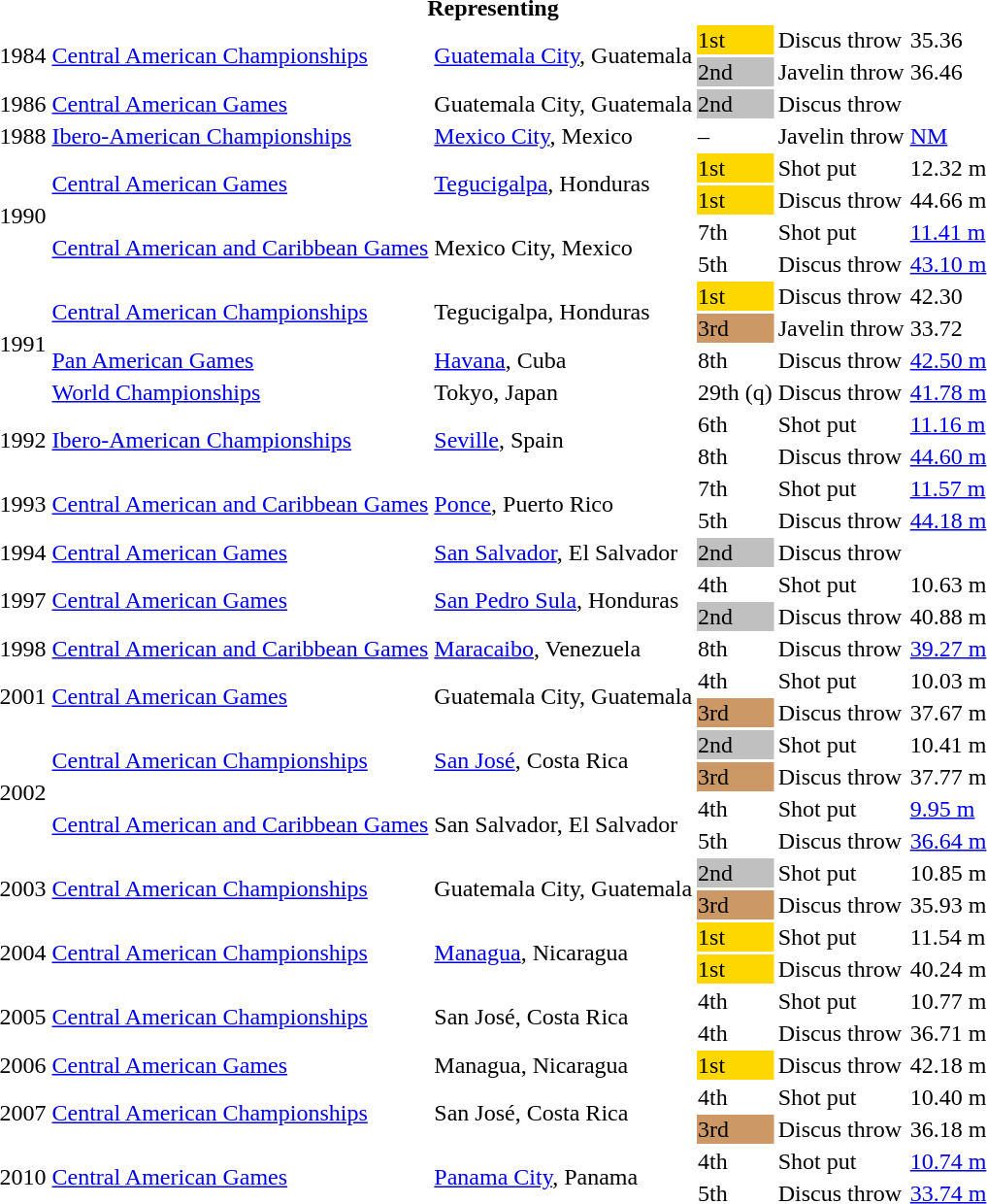<table>
<tr>
<th colspan="6">Representing </th>
</tr>
<tr>
<td rowspan=2>1984</td>
<td rowspan=2><a href='#'>Central American Championships</a></td>
<td rowspan=2><a href='#'>Guatemala City</a>, Guatemala</td>
<td bgcolor=gold>1st</td>
<td>Discus throw</td>
<td>35.36</td>
</tr>
<tr>
<td bgcolor=silver>2nd</td>
<td>Javelin throw</td>
<td>36.46</td>
</tr>
<tr>
<td>1986</td>
<td><a href='#'>Central American Games</a></td>
<td>Guatemala City, Guatemala</td>
<td bgcolor=silver>2nd</td>
<td>Discus throw</td>
<td></td>
</tr>
<tr>
<td>1988</td>
<td><a href='#'>Ibero-American Championships</a></td>
<td><a href='#'>Mexico City</a>, Mexico</td>
<td>–</td>
<td>Javelin throw</td>
<td><a href='#'>NM</a></td>
</tr>
<tr>
<td rowspan=4>1990</td>
<td rowspan=2><a href='#'>Central American Games</a></td>
<td rowspan=2><a href='#'>Tegucigalpa</a>, Honduras</td>
<td bgcolor=gold>1st</td>
<td>Shot put</td>
<td>12.32 m</td>
</tr>
<tr>
<td bgcolor=gold>1st</td>
<td>Discus throw</td>
<td>44.66 m</td>
</tr>
<tr>
<td rowspan=2><a href='#'>Central American and Caribbean Games</a></td>
<td rowspan=2>Mexico City, Mexico</td>
<td>7th</td>
<td>Shot put</td>
<td><a href='#'>11.41 m</a></td>
</tr>
<tr>
<td>5th</td>
<td>Discus throw</td>
<td><a href='#'>43.10 m</a></td>
</tr>
<tr>
<td rowspan=4>1991</td>
<td rowspan=2><a href='#'>Central American Championships</a></td>
<td rowspan=2>Tegucigalpa, Honduras</td>
<td bgcolor=gold>1st</td>
<td>Discus throw</td>
<td>42.30</td>
</tr>
<tr>
<td bgcolor=cc9966>3rd</td>
<td>Javelin throw</td>
<td>33.72</td>
</tr>
<tr>
<td><a href='#'>Pan American Games</a></td>
<td><a href='#'>Havana</a>, Cuba</td>
<td>8th</td>
<td>Discus throw</td>
<td><a href='#'>42.50 m</a></td>
</tr>
<tr>
<td><a href='#'>World Championships</a></td>
<td>Tokyo, Japan</td>
<td>29th (q)</td>
<td>Discus throw</td>
<td><a href='#'>41.78 m</a></td>
</tr>
<tr>
<td rowspan=2>1992</td>
<td rowspan=2><a href='#'>Ibero-American Championships</a></td>
<td rowspan=2><a href='#'>Seville</a>, Spain</td>
<td>6th</td>
<td>Shot put</td>
<td><a href='#'>11.16 m</a></td>
</tr>
<tr>
<td>8th</td>
<td>Discus throw</td>
<td><a href='#'>44.60 m</a></td>
</tr>
<tr>
<td rowspan=2>1993</td>
<td rowspan=2><a href='#'>Central American and Caribbean Games</a></td>
<td rowspan=2><a href='#'>Ponce</a>, Puerto Rico</td>
<td>7th</td>
<td>Shot put</td>
<td><a href='#'>11.57 m</a></td>
</tr>
<tr>
<td>5th</td>
<td>Discus throw</td>
<td><a href='#'>44.18 m</a></td>
</tr>
<tr>
<td>1994</td>
<td><a href='#'>Central American Games</a></td>
<td><a href='#'>San Salvador</a>, El Salvador</td>
<td bgcolor=silver>2nd</td>
<td>Discus throw</td>
<td></td>
</tr>
<tr>
<td rowspan=2>1997</td>
<td rowspan=2><a href='#'>Central American Games</a></td>
<td rowspan=2><a href='#'>San Pedro Sula</a>, Honduras</td>
<td>4th</td>
<td>Shot put</td>
<td>10.63 m</td>
</tr>
<tr>
<td bgcolor=silver>2nd</td>
<td>Discus throw</td>
<td>40.88 m</td>
</tr>
<tr>
<td>1998</td>
<td><a href='#'>Central American and Caribbean Games</a></td>
<td><a href='#'>Maracaibo</a>, Venezuela</td>
<td>8th</td>
<td>Discus throw</td>
<td><a href='#'>39.27 m</a></td>
</tr>
<tr>
<td rowspan=2>2001</td>
<td rowspan=2><a href='#'>Central American Games</a></td>
<td rowspan=2>Guatemala City, Guatemala</td>
<td>4th</td>
<td>Shot put</td>
<td>10.03 m</td>
</tr>
<tr>
<td bgcolor=cc9966>3rd</td>
<td>Discus throw</td>
<td>37.67 m</td>
</tr>
<tr>
<td rowspan=4>2002</td>
<td rowspan=2><a href='#'>Central American Championships</a></td>
<td rowspan=2><a href='#'>San José</a>, Costa Rica</td>
<td bgcolor=silver>2nd</td>
<td>Shot put</td>
<td>10.41 m</td>
</tr>
<tr>
<td bgcolor=cc9966>3rd</td>
<td>Discus throw</td>
<td>37.77 m</td>
</tr>
<tr>
<td rowspan=2><a href='#'>Central American and Caribbean Games</a></td>
<td rowspan=2>San Salvador, El Salvador</td>
<td>4th</td>
<td>Shot put</td>
<td><a href='#'>9.95 m</a></td>
</tr>
<tr>
<td>5th</td>
<td>Discus throw</td>
<td><a href='#'>36.64 m</a></td>
</tr>
<tr>
<td rowspan=2>2003</td>
<td rowspan=2><a href='#'>Central American Championships</a></td>
<td rowspan=2>Guatemala City, Guatemala</td>
<td bgcolor=silver>2nd</td>
<td>Shot put</td>
<td>10.85 m</td>
</tr>
<tr>
<td bgcolor=cc9966>3rd</td>
<td>Discus throw</td>
<td>35.93 m</td>
</tr>
<tr>
<td rowspan=2>2004</td>
<td rowspan=2><a href='#'>Central American Championships</a></td>
<td rowspan=2><a href='#'>Managua</a>, Nicaragua</td>
<td bgcolor=gold>1st</td>
<td>Shot put</td>
<td>11.54 m</td>
</tr>
<tr>
<td bgcolor=gold>1st</td>
<td>Discus throw</td>
<td>40.24 m</td>
</tr>
<tr>
<td rowspan=2>2005</td>
<td rowspan=2><a href='#'>Central American Championships</a></td>
<td rowspan=2>San José, Costa Rica</td>
<td>4th</td>
<td>Shot put</td>
<td>10.77 m</td>
</tr>
<tr>
<td>4th</td>
<td>Discus throw</td>
<td>36.71 m</td>
</tr>
<tr>
<td>2006</td>
<td><a href='#'>Central American Games</a></td>
<td>Managua, Nicaragua</td>
<td bgcolor=gold>1st</td>
<td>Discus throw</td>
<td>42.18 m</td>
</tr>
<tr>
<td rowspan=2>2007</td>
<td rowspan=2><a href='#'>Central American Championships</a></td>
<td rowspan=2>San José, Costa Rica</td>
<td>4th</td>
<td>Shot put</td>
<td>10.40 m</td>
</tr>
<tr>
<td bgcolor=cc9966>3rd</td>
<td>Discus throw</td>
<td>36.18 m</td>
</tr>
<tr>
<td rowspan=2>2010</td>
<td rowspan=2><a href='#'>Central American Games</a></td>
<td rowspan=2><a href='#'>Panama City</a>, Panama</td>
<td>4th</td>
<td>Shot put</td>
<td><a href='#'>10.74 m</a></td>
</tr>
<tr>
<td>5th</td>
<td>Discus throw</td>
<td><a href='#'>33.74 m</a></td>
</tr>
</table>
